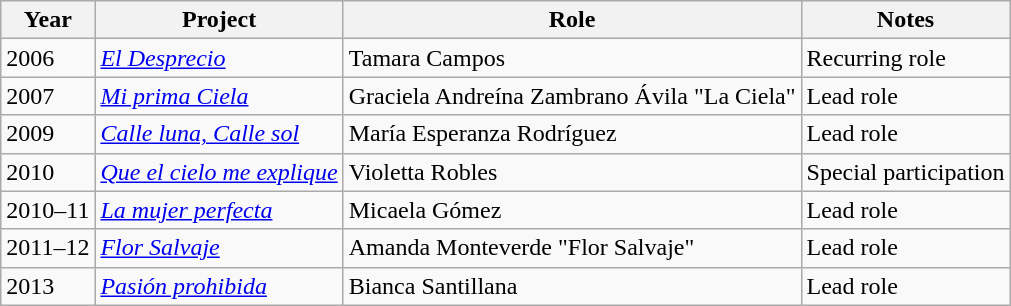<table class="wikitable">
<tr>
<th>Year</th>
<th>Project</th>
<th>Role</th>
<th>Notes</th>
</tr>
<tr>
<td>2006</td>
<td><em><a href='#'>El Desprecio</a></em></td>
<td>Tamara Campos</td>
<td>Recurring role</td>
</tr>
<tr>
<td>2007</td>
<td><em><a href='#'>Mi prima Ciela</a></em></td>
<td>Graciela Andreína Zambrano Ávila "La Ciela"</td>
<td>Lead role</td>
</tr>
<tr>
<td>2009</td>
<td><em><a href='#'>Calle luna, Calle sol</a></em></td>
<td>María Esperanza Rodríguez</td>
<td>Lead role</td>
</tr>
<tr>
<td>2010</td>
<td><em><a href='#'>Que el cielo me explique</a></em></td>
<td>Violetta Robles</td>
<td>Special participation</td>
</tr>
<tr>
<td>2010–11</td>
<td><em><a href='#'>La mujer perfecta</a></em></td>
<td>Micaela Gómez</td>
<td>Lead role</td>
</tr>
<tr>
<td>2011–12</td>
<td><em><a href='#'>Flor Salvaje</a></em></td>
<td>Amanda Monteverde "Flor Salvaje"</td>
<td>Lead role</td>
</tr>
<tr>
<td>2013</td>
<td><em><a href='#'>Pasión prohibida</a></em></td>
<td>Bianca Santillana</td>
<td>Lead role</td>
</tr>
</table>
